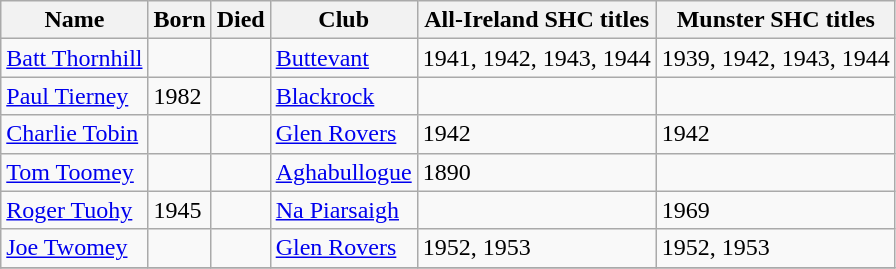<table align=top class="wikitable">
<tr>
<th>Name</th>
<th>Born</th>
<th>Died</th>
<th width=80>Club</th>
<th colspan=1>All-Ireland SHC titles</th>
<th colspan=1>Munster SHC titles</th>
</tr>
<tr>
<td><a href='#'>Batt Thornhill</a></td>
<td></td>
<td></td>
<td><a href='#'>Buttevant</a></td>
<td>1941, 1942, 1943, 1944</td>
<td>1939, 1942, 1943, 1944</td>
</tr>
<tr>
<td><a href='#'>Paul Tierney</a></td>
<td>1982</td>
<td></td>
<td><a href='#'>Blackrock</a></td>
<td></td>
<td></td>
</tr>
<tr>
<td><a href='#'>Charlie Tobin</a></td>
<td></td>
<td></td>
<td><a href='#'>Glen Rovers</a></td>
<td>1942</td>
<td>1942</td>
</tr>
<tr>
<td><a href='#'>Tom Toomey</a></td>
<td></td>
<td></td>
<td><a href='#'>Aghabullogue</a></td>
<td>1890</td>
<td></td>
</tr>
<tr>
<td><a href='#'>Roger Tuohy</a></td>
<td>1945</td>
<td></td>
<td><a href='#'>Na Piarsaigh</a></td>
<td></td>
<td>1969</td>
</tr>
<tr>
<td><a href='#'>Joe Twomey</a></td>
<td></td>
<td></td>
<td><a href='#'>Glen Rovers</a></td>
<td>1952, 1953</td>
<td>1952, 1953</td>
</tr>
<tr>
</tr>
</table>
